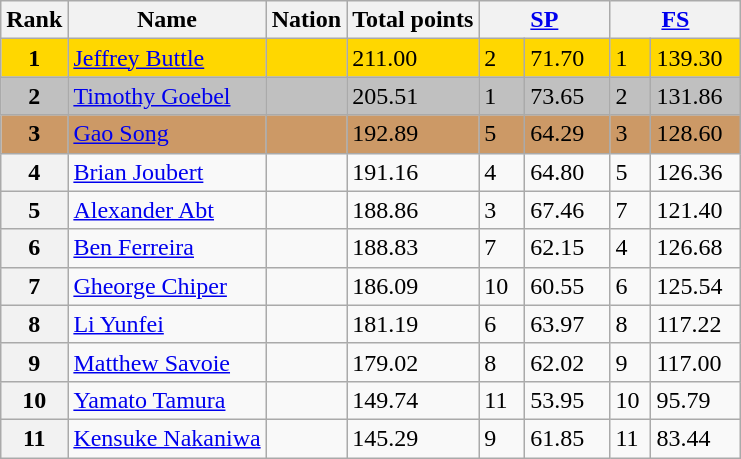<table class="wikitable">
<tr>
<th>Rank</th>
<th>Name</th>
<th>Nation</th>
<th>Total points</th>
<th colspan="2" width="80px"><a href='#'>SP</a></th>
<th colspan="2" width="80px"><a href='#'>FS</a></th>
</tr>
<tr bgcolor="gold">
<td align="center"><strong>1</strong></td>
<td><a href='#'>Jeffrey Buttle</a></td>
<td></td>
<td>211.00</td>
<td>2</td>
<td>71.70</td>
<td>1</td>
<td>139.30</td>
</tr>
<tr bgcolor="silver">
<td align="center"><strong>2</strong></td>
<td><a href='#'>Timothy Goebel</a></td>
<td></td>
<td>205.51</td>
<td>1</td>
<td>73.65</td>
<td>2</td>
<td>131.86</td>
</tr>
<tr bgcolor="cc9966">
<td align="center"><strong>3</strong></td>
<td><a href='#'>Gao Song</a></td>
<td></td>
<td>192.89</td>
<td>5</td>
<td>64.29</td>
<td>3</td>
<td>128.60</td>
</tr>
<tr>
<th>4</th>
<td><a href='#'>Brian Joubert</a></td>
<td></td>
<td>191.16</td>
<td>4</td>
<td>64.80</td>
<td>5</td>
<td>126.36</td>
</tr>
<tr>
<th>5</th>
<td><a href='#'>Alexander Abt</a></td>
<td></td>
<td>188.86</td>
<td>3</td>
<td>67.46</td>
<td>7</td>
<td>121.40</td>
</tr>
<tr>
<th>6</th>
<td><a href='#'>Ben Ferreira</a></td>
<td></td>
<td>188.83</td>
<td>7</td>
<td>62.15</td>
<td>4</td>
<td>126.68</td>
</tr>
<tr>
<th>7</th>
<td><a href='#'>Gheorge Chiper</a></td>
<td></td>
<td>186.09</td>
<td>10</td>
<td>60.55</td>
<td>6</td>
<td>125.54</td>
</tr>
<tr>
<th>8</th>
<td><a href='#'>Li Yunfei</a></td>
<td></td>
<td>181.19</td>
<td>6</td>
<td>63.97</td>
<td>8</td>
<td>117.22</td>
</tr>
<tr>
<th>9</th>
<td><a href='#'>Matthew Savoie</a></td>
<td></td>
<td>179.02</td>
<td>8</td>
<td>62.02</td>
<td>9</td>
<td>117.00</td>
</tr>
<tr>
<th>10</th>
<td><a href='#'>Yamato Tamura</a></td>
<td></td>
<td>149.74</td>
<td>11</td>
<td>53.95</td>
<td>10</td>
<td>95.79</td>
</tr>
<tr>
<th>11</th>
<td><a href='#'>Kensuke Nakaniwa</a></td>
<td></td>
<td>145.29</td>
<td>9</td>
<td>61.85</td>
<td>11</td>
<td>83.44</td>
</tr>
</table>
